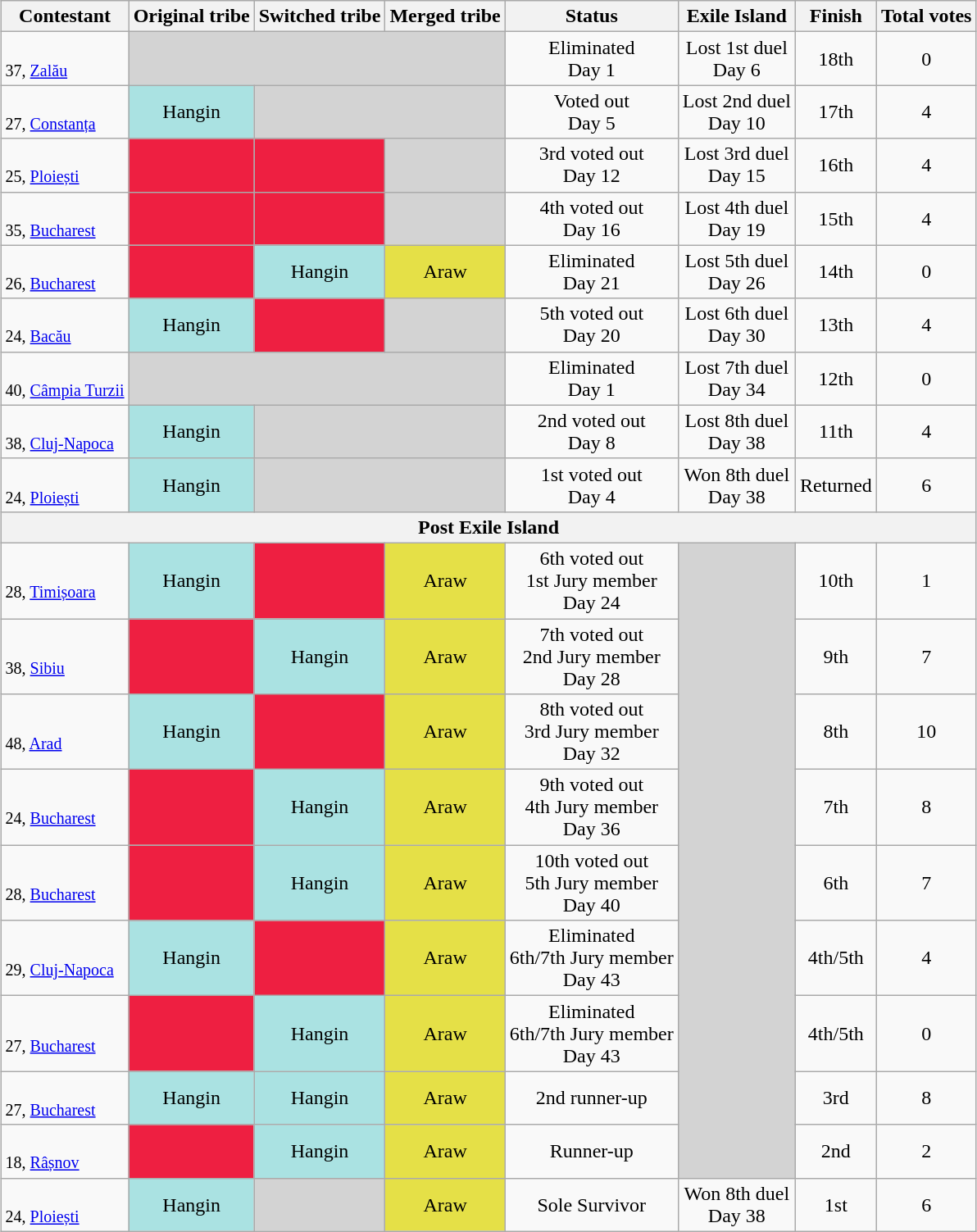<table class="wikitable sortable" style="margin:auto;text-align:center">
<tr>
<th>Contestant</th>
<th>Original tribe</th>
<th>Switched tribe</th>
<th>Merged tribe</th>
<th>Status</th>
<th>Exile Island</th>
<th>Finish</th>
<th>Total votes</th>
</tr>
<tr>
<td align="left"><strong></strong><br><small>37, <a href='#'>Zalău</a></small></td>
<td colspan="3" bgcolor="lightgray"></td>
<td>Eliminated<br>Day 1</td>
<td>Lost 1st duel<br>Day 6</td>
<td>18th</td>
<td>0</td>
</tr>
<tr>
<td align="left"><strong></strong><br><small>27, <a href='#'>Constanța</a></small></td>
<td bgcolor="#AAE2E2">Hangin</td>
<td colspan="2" bgcolor="lightgray"></td>
<td>Voted out<br>Day 5</td>
<td>Lost 2nd duel<br>Day 10</td>
<td>17th</td>
<td>4</td>
</tr>
<tr>
<td align="left"><strong></strong><br><small>25, <a href='#'>Ploiești</a></small></td>
<td bgcolor="#EE1F41"></td>
<td bgcolor="#EE1F41"></td>
<td bgcolor="lightgray"></td>
<td>3rd voted out<br>Day 12</td>
<td>Lost 3rd duel<br>Day 15</td>
<td>16th</td>
<td>4</td>
</tr>
<tr>
<td align="left"><strong></strong><br><small>35, <a href='#'>Bucharest</a></small></td>
<td bgcolor="#EE1F41"></td>
<td bgcolor="#EE1F41"></td>
<td bgcolor="lightgray"></td>
<td>4th voted out<br>Day 16</td>
<td>Lost 4th duel<br>Day 19</td>
<td>15th</td>
<td>4</td>
</tr>
<tr>
<td align="left"><strong></strong><br><small>26, <a href='#'>Bucharest</a></small></td>
<td bgcolor="#EE1F41"></td>
<td bgcolor="#AAE2E2">Hangin</td>
<td bgcolor="#E5E047">Araw</td>
<td>Eliminated<br>Day 21</td>
<td>Lost 5th duel<br>Day 26</td>
<td>14th</td>
<td>0</td>
</tr>
<tr>
<td align="left"><strong></strong><br><small>24, <a href='#'>Bacău</a></small></td>
<td bgcolor="#AAE2E2">Hangin</td>
<td bgcolor="#EE1F41"></td>
<td bgcolor="lightgray"></td>
<td>5th voted out<br>Day 20</td>
<td>Lost 6th duel<br>Day 30</td>
<td>13th</td>
<td>4</td>
</tr>
<tr>
<td align="left"><strong></strong><br><small>40, <a href='#'>Câmpia Turzii</a></small></td>
<td colspan="3" bgcolor="lightgray"></td>
<td>Eliminated<br>Day 1</td>
<td>Lost 7th duel<br>Day 34</td>
<td>12th</td>
<td>0</td>
</tr>
<tr>
<td align="left"><strong></strong><br><small>38, <a href='#'>Cluj-Napoca</a></small></td>
<td bgcolor="#AAE2E2">Hangin</td>
<td colspan="2" bgcolor="lightgray"></td>
<td>2nd voted out<br>Day 8</td>
<td>Lost 8th duel<br>Day 38</td>
<td>11th</td>
<td>4</td>
</tr>
<tr>
<td align="left"><strong></strong><br><small>24, <a href='#'>Ploiești</a></small></td>
<td bgcolor="#AAE2E2">Hangin</td>
<td colspan="2" bgcolor="lightgray"></td>
<td>1st voted out<br>Day 4</td>
<td>Won 8th duel<br>Day 38</td>
<td>Returned</td>
<td>6</td>
</tr>
<tr>
<th colspan="8">Post Exile Island</th>
</tr>
<tr>
<td align="left"><strong></strong><br><small>28, <a href='#'>Timișoara</a></small></td>
<td bgcolor="#AAE2E2">Hangin</td>
<td bgcolor="#EE1F41"></td>
<td bgcolor="#E5E047">Araw</td>
<td>6th voted out<br>1st Jury member<br>Day 24</td>
<td rowspan="9" bgcolor="lightgrey"></td>
<td>10th</td>
<td>1</td>
</tr>
<tr>
<td align="left"><strong></strong><br><small>38, <a href='#'>Sibiu</a></small></td>
<td bgcolor="#EE1F41"></td>
<td bgcolor="#AAE2E2">Hangin</td>
<td bgcolor="#E5E047">Araw</td>
<td>7th voted out<br>2nd Jury member<br>Day 28</td>
<td>9th</td>
<td>7</td>
</tr>
<tr>
<td align="left"><strong></strong><br><small>48, <a href='#'>Arad</a></small></td>
<td bgcolor="#AAE2E2">Hangin</td>
<td bgcolor="#EE1F41"></td>
<td bgcolor="#E5E047">Araw</td>
<td>8th voted out<br>3rd Jury member<br>Day 32</td>
<td>8th</td>
<td>10</td>
</tr>
<tr>
<td align="left"><strong></strong><br><small>24, <a href='#'>Bucharest</a></small></td>
<td bgcolor="#EE1F41"></td>
<td bgcolor="#AAE2E2">Hangin</td>
<td bgcolor="#E5E047">Araw</td>
<td>9th voted out<br>4th Jury member<br>Day 36</td>
<td>7th</td>
<td>8</td>
</tr>
<tr>
<td align="left"><strong></strong><br><small>28, <a href='#'>Bucharest</a></small></td>
<td bgcolor="#EE1F41"></td>
<td bgcolor="#AAE2E2">Hangin</td>
<td bgcolor="#E5E047">Araw</td>
<td>10th voted out<br>5th Jury member<br>Day 40</td>
<td>6th</td>
<td>7</td>
</tr>
<tr>
<td align="left"><strong></strong><br><small>29, <a href='#'>Cluj-Napoca</a></small></td>
<td bgcolor="#AAE2E2">Hangin</td>
<td bgcolor="#EE1F41"></td>
<td bgcolor="#E5E047">Araw</td>
<td>Eliminated<br>6th/7th Jury member<br>Day 43</td>
<td>4th/5th</td>
<td>4</td>
</tr>
<tr>
<td align="left"><strong></strong><br><small>27, <a href='#'>Bucharest</a></small></td>
<td bgcolor="#EE1F41"></td>
<td bgcolor="#AAE2E2">Hangin</td>
<td bgcolor="#E5E047">Araw</td>
<td>Eliminated<br>6th/7th Jury member<br>Day 43</td>
<td>4th/5th</td>
<td>0</td>
</tr>
<tr>
<td align="left"><strong></strong><br><small>27, <a href='#'>Bucharest</a></small></td>
<td bgcolor="#AAE2E2">Hangin</td>
<td bgcolor="#AAE2E2">Hangin</td>
<td bgcolor="#E5E047">Araw</td>
<td>2nd runner-up</td>
<td>3rd</td>
<td>8</td>
</tr>
<tr>
<td align="left"><strong></strong><br><small>18, <a href='#'>Râșnov</a></small></td>
<td bgcolor="#EE1F41"></td>
<td bgcolor="#AAE2E2">Hangin</td>
<td bgcolor="#E5E047">Araw</td>
<td>Runner-up</td>
<td>2nd</td>
<td>2</td>
</tr>
<tr>
<td align="left"><strong></strong><br><small>24, <a href='#'>Ploiești</a></small></td>
<td bgcolor="#AAE2E2">Hangin</td>
<td bgcolor="lightgray"></td>
<td bgcolor="#E5E047">Araw</td>
<td>Sole Survivor</td>
<td>Won 8th duel<br>Day 38</td>
<td>1st</td>
<td>6</td>
</tr>
</table>
